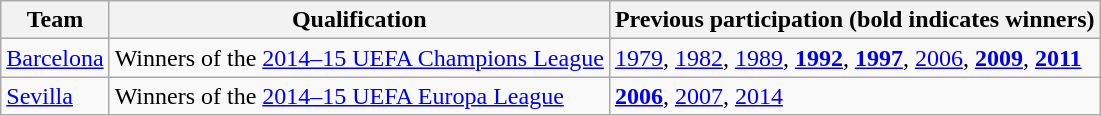<table class="wikitable sortable">
<tr>
<th>Team</th>
<th>Qualification</th>
<th>Previous participation (bold indicates winners)</th>
</tr>
<tr>
<td> <a href='#'>Barcelona</a></td>
<td>Winners of the <a href='#'>2014–15 UEFA Champions League</a></td>
<td><a href='#'>1979</a>, <a href='#'>1982</a>, <a href='#'>1989</a>, <strong><a href='#'>1992</a></strong>, <strong><a href='#'>1997</a></strong>, <a href='#'>2006</a>, <strong><a href='#'>2009</a></strong>, <strong><a href='#'>2011</a></strong></td>
</tr>
<tr>
<td> <a href='#'>Sevilla</a></td>
<td>Winners of the <a href='#'>2014–15 UEFA Europa League</a></td>
<td><strong><a href='#'>2006</a></strong>, <a href='#'>2007</a>, <a href='#'>2014</a></td>
</tr>
</table>
